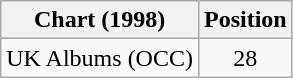<table class="wikitable plainrowheaders">
<tr>
<th>Chart (1998)</th>
<th>Position</th>
</tr>
<tr>
<td>UK Albums (OCC)</td>
<td style="text-align:center">28</td>
</tr>
</table>
